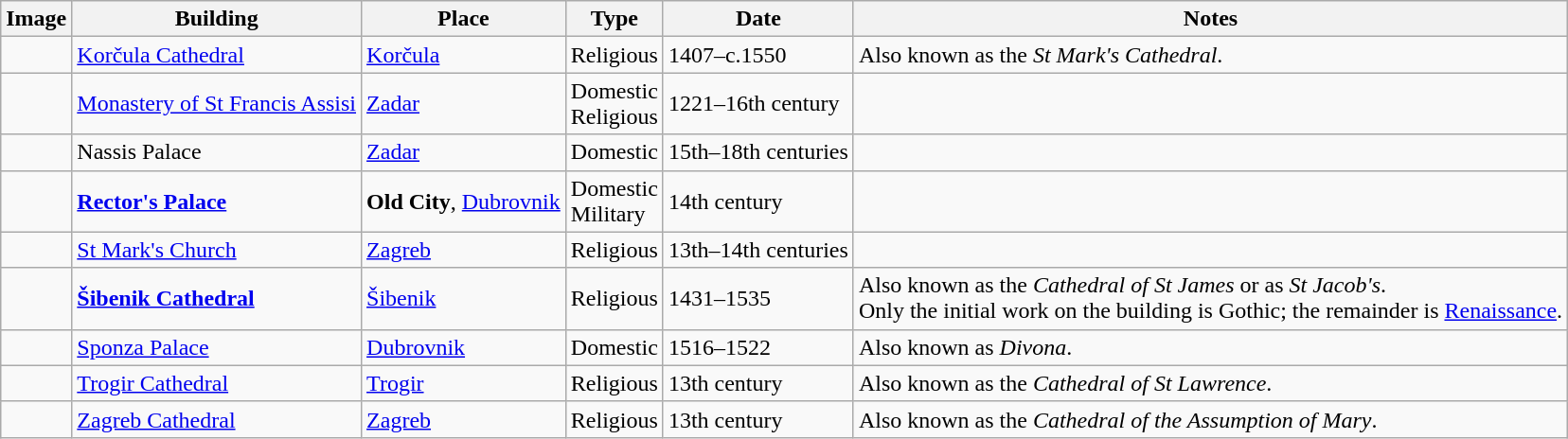<table class="wikitable mw-collapsible mw-collapsed">
<tr>
<th>Image</th>
<th>Building</th>
<th>Place</th>
<th>Type</th>
<th>Date</th>
<th>Notes</th>
</tr>
<tr>
<td></td>
<td><a href='#'>Korčula Cathedral</a></td>
<td><a href='#'>Korčula</a></td>
<td>Religious</td>
<td>1407–c.1550</td>
<td>Also known as the <em>St Mark's Cathedral</em>.</td>
</tr>
<tr>
<td></td>
<td><a href='#'>Monastery of St Francis Assisi</a></td>
<td><a href='#'>Zadar</a></td>
<td>Domestic<br>Religious</td>
<td>1221–16th century</td>
<td></td>
</tr>
<tr>
<td></td>
<td>Nassis Palace</td>
<td><a href='#'>Zadar</a></td>
<td>Domestic</td>
<td>15th–18th centuries</td>
<td></td>
</tr>
<tr>
<td></td>
<td><a href='#'><strong>Rector's Palace</strong></a></td>
<td><strong>Old City</strong>, <a href='#'>Dubrovnik</a></td>
<td>Domestic<br>Military</td>
<td>14th century</td>
<td></td>
</tr>
<tr>
<td></td>
<td><a href='#'>St Mark's Church</a></td>
<td><a href='#'>Zagreb</a></td>
<td>Religious</td>
<td>13th–14th centuries</td>
<td></td>
</tr>
<tr>
<td></td>
<td><strong><a href='#'>Šibenik Cathedral</a></strong></td>
<td><a href='#'>Šibenik</a></td>
<td>Religious</td>
<td>1431–1535</td>
<td>Also known as the <em>Cathedral of St James</em> or as <em>St Jacob's</em>.<br>Only the initial work on the building is Gothic; the remainder is <a href='#'>Renaissance</a>.</td>
</tr>
<tr>
<td></td>
<td><a href='#'>Sponza Palace</a></td>
<td><a href='#'>Dubrovnik</a></td>
<td>Domestic</td>
<td>1516–1522</td>
<td>Also known as <em>Divona</em>.</td>
</tr>
<tr>
<td></td>
<td><a href='#'>Trogir Cathedral</a></td>
<td><a href='#'>Trogir</a></td>
<td>Religious</td>
<td>13th century</td>
<td>Also known as the <em>Cathedral of St Lawrence</em>.</td>
</tr>
<tr>
<td></td>
<td><a href='#'>Zagreb Cathedral</a></td>
<td><a href='#'>Zagreb</a></td>
<td>Religious</td>
<td>13th century</td>
<td>Also known as the <em>Cathedral of the Assumption of Mary</em>.</td>
</tr>
</table>
